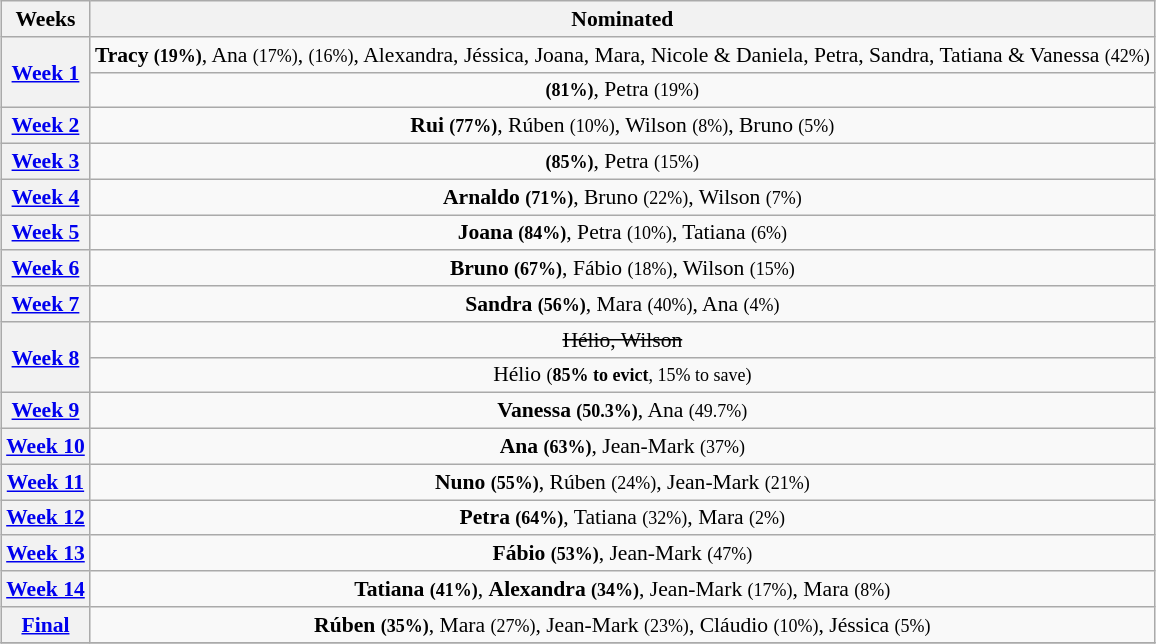<table class="wikitable" style="font-size:90%; text-align:center; margin-left: auto; margin-right: auto">
<tr>
<th>Weeks</th>
<th>Nominated</th>
</tr>
<tr>
<th rowspan="2"><a href='#'>Week 1</a></th>
<td><strong>Tracy <small>(19%)</small></strong>, Ana <small>(17%)</small>,  <small>(16%)</small>, Alexandra, Jéssica, Joana, Mara, Nicole & Daniela, Petra, Sandra, Tatiana & Vanessa <small>(42%)</small></td>
</tr>
<tr>
<td><strong> <small>(81%)</small></strong>, Petra <small>(19%)</small></td>
</tr>
<tr>
<th><a href='#'>Week 2</a></th>
<td><strong>Rui <small>(77%)</small></strong>, Rúben <small>(10%)</small>, Wilson <small>(8%)</small>, Bruno <small>(5%)</small></td>
</tr>
<tr>
<th><a href='#'>Week 3</a></th>
<td><strong><small>(85%)</small></strong>, Petra <small>(15%)</small></td>
</tr>
<tr>
<th><a href='#'>Week 4</a></th>
<td><strong>Arnaldo <small>(71%)</small></strong>, Bruno <small>(22%)</small>, Wilson <small>(7%)</small></td>
</tr>
<tr>
<th><a href='#'>Week 5</a></th>
<td><strong>Joana <small>(84%)</small></strong>, Petra <small>(10%)</small>, Tatiana <small>(6%)</small></td>
</tr>
<tr>
<th><a href='#'>Week 6</a></th>
<td><strong>Bruno <small>(67%)</small></strong>, Fábio <small>(18%)</small>, Wilson <small>(15%)</small></td>
</tr>
<tr>
<th><a href='#'>Week 7</a></th>
<td><strong>Sandra <small>(56%)</small></strong>, Mara <small>(40%)</small>, Ana <small>(4%)</small></td>
</tr>
<tr>
<th rowspan="2"><a href='#'>Week 8</a></th>
<td><s>Hélio, Wilson</s></td>
</tr>
<tr>
<td>Hélio <small>(<strong>85% to evict</strong>, 15% to save)</small></td>
</tr>
<tr>
<th><a href='#'>Week 9</a></th>
<td><strong>Vanessa <small>(50.3%)</small></strong>, Ana <small>(49.7%)</small></td>
</tr>
<tr>
<th><a href='#'>Week 10</a></th>
<td><strong>Ana <small>(63%)</small></strong>, Jean-Mark <small>(37%)</small></td>
</tr>
<tr>
<th><a href='#'>Week 11</a></th>
<td><strong>Nuno <small>(55%)</small></strong>, Rúben <small>(24%)</small>, Jean-Mark <small>(21%)</small></td>
</tr>
<tr>
<th><a href='#'>Week 12</a></th>
<td><strong>Petra <small>(64%)</small></strong>, Tatiana <small>(32%)</small>, Mara <small>(2%)</small></td>
</tr>
<tr>
<th><a href='#'>Week 13</a></th>
<td><strong>Fábio <small>(53%)</small></strong>, Jean-Mark <small>(47%)</small></td>
</tr>
<tr>
<th><a href='#'>Week 14</a></th>
<td><strong>Tatiana <small>(41%)</small></strong>, <strong>Alexandra <small>(34%)</small></strong>, Jean-Mark <small>(17%)</small>, Mara <small>(8%)</small></td>
</tr>
<tr>
<th><a href='#'>Final</a></th>
<td><strong>Rúben <small>(35%)</small></strong>, Mara <small>(27%)</small>, Jean-Mark <small>(23%)</small>, Cláudio <small>(10%)</small>, Jéssica <small>(5%)</small></td>
</tr>
<tr>
</tr>
</table>
